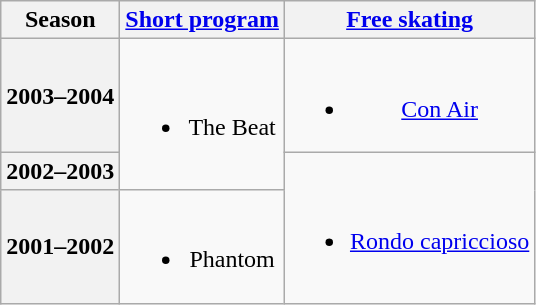<table class=wikitable style=text-align:center>
<tr>
<th>Season</th>
<th><a href='#'>Short program</a></th>
<th><a href='#'>Free skating</a></th>
</tr>
<tr>
<th>2003–2004 <br> </th>
<td rowspan=2><br><ul><li>The Beat <br></li></ul></td>
<td><br><ul><li><a href='#'>Con Air</a> <br></li></ul></td>
</tr>
<tr>
<th>2002–2003 <br> </th>
<td rowspan=2><br><ul><li><a href='#'>Rondo capriccioso</a> <br></li></ul></td>
</tr>
<tr>
<th>2001–2002 <br> </th>
<td><br><ul><li>Phantom <br></li></ul></td>
</tr>
</table>
